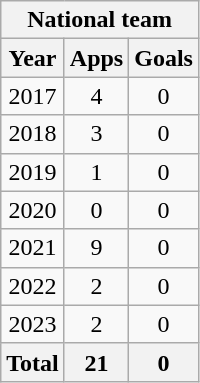<table class="wikitable" style="text-align:center">
<tr>
<th colspan=3>National team</th>
</tr>
<tr>
<th>Year</th>
<th>Apps</th>
<th>Goals</th>
</tr>
<tr>
<td>2017</td>
<td>4</td>
<td>0</td>
</tr>
<tr>
<td>2018</td>
<td>3</td>
<td>0</td>
</tr>
<tr>
<td>2019</td>
<td>1</td>
<td>0</td>
</tr>
<tr>
<td>2020</td>
<td>0</td>
<td>0</td>
</tr>
<tr>
<td>2021</td>
<td>9</td>
<td>0</td>
</tr>
<tr>
<td>2022</td>
<td>2</td>
<td>0</td>
</tr>
<tr>
<td>2023</td>
<td>2</td>
<td>0</td>
</tr>
<tr>
<th>Total</th>
<th>21</th>
<th>0</th>
</tr>
</table>
